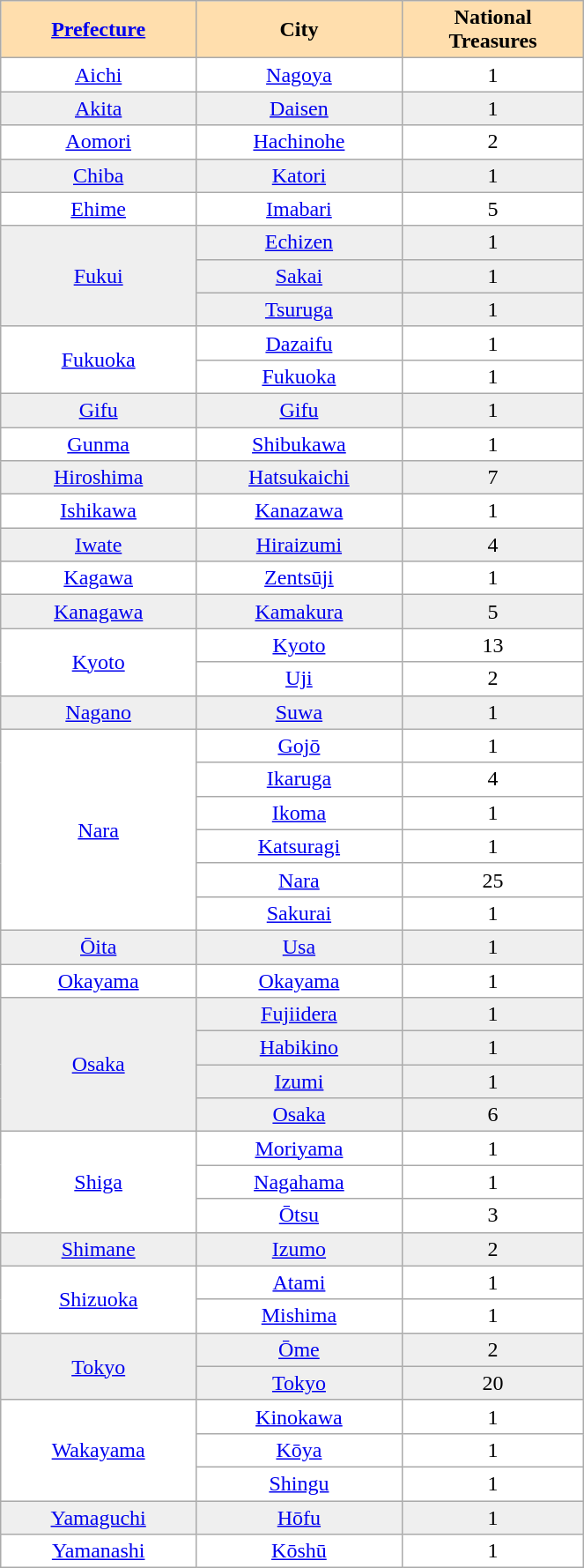<table class="wikitable" style="width:35%; text-align:center; background:#fff; float:left;">
<tr>
<th style="text-align:center; background:#ffdead;"><a href='#'>Prefecture</a></th>
<th style="text-align:center; background:#ffdead;">City</th>
<th style="text-align:center; background:#ffdead;">National<br> Treasures</th>
</tr>
<tr>
<td><a href='#'>Aichi</a></td>
<td><a href='#'>Nagoya</a></td>
<td>1</td>
</tr>
<tr style="background:#efefef;">
<td><a href='#'>Akita</a></td>
<td><a href='#'>Daisen</a></td>
<td>1</td>
</tr>
<tr>
<td><a href='#'>Aomori</a></td>
<td><a href='#'>Hachinohe</a></td>
<td>2</td>
</tr>
<tr style="background:#efefef;">
<td><a href='#'>Chiba</a></td>
<td><a href='#'>Katori</a></td>
<td>1</td>
</tr>
<tr>
<td><a href='#'>Ehime</a></td>
<td><a href='#'>Imabari</a></td>
<td>5</td>
</tr>
<tr style="background:#efefef;">
<td rowspan="3"><a href='#'>Fukui</a></td>
<td><a href='#'>Echizen</a></td>
<td>1</td>
</tr>
<tr style="background:#efefef;">
<td><a href='#'>Sakai</a></td>
<td>1</td>
</tr>
<tr style="background:#efefef;">
<td><a href='#'>Tsuruga</a></td>
<td>1</td>
</tr>
<tr>
<td rowspan="2"><a href='#'>Fukuoka</a></td>
<td><a href='#'>Dazaifu</a></td>
<td>1</td>
</tr>
<tr>
<td><a href='#'>Fukuoka</a></td>
<td>1</td>
</tr>
<tr style="background:#efefef;">
<td><a href='#'>Gifu</a></td>
<td><a href='#'>Gifu</a></td>
<td>1</td>
</tr>
<tr>
<td><a href='#'>Gunma</a></td>
<td><a href='#'>Shibukawa</a></td>
<td>1</td>
</tr>
<tr style="background:#efefef;">
<td><a href='#'>Hiroshima</a></td>
<td><a href='#'>Hatsukaichi</a></td>
<td>7</td>
</tr>
<tr>
<td><a href='#'>Ishikawa</a></td>
<td><a href='#'>Kanazawa</a></td>
<td>1</td>
</tr>
<tr style="background:#efefef;">
<td><a href='#'>Iwate</a></td>
<td><a href='#'>Hiraizumi</a></td>
<td>4</td>
</tr>
<tr>
<td><a href='#'>Kagawa</a></td>
<td><a href='#'>Zentsūji</a></td>
<td>1</td>
</tr>
<tr style="background:#efefef;">
<td><a href='#'>Kanagawa</a></td>
<td><a href='#'>Kamakura</a></td>
<td>5</td>
</tr>
<tr>
<td rowspan="2"><a href='#'>Kyoto</a></td>
<td><a href='#'>Kyoto</a></td>
<td>13</td>
</tr>
<tr>
<td><a href='#'>Uji</a></td>
<td>2</td>
</tr>
<tr style="background:#efefef;">
<td><a href='#'>Nagano</a></td>
<td><a href='#'>Suwa</a></td>
<td>1</td>
</tr>
<tr>
<td rowspan="6"><a href='#'>Nara</a></td>
<td><a href='#'>Gojō</a></td>
<td>1</td>
</tr>
<tr>
<td><a href='#'>Ikaruga</a></td>
<td>4</td>
</tr>
<tr>
<td><a href='#'>Ikoma</a></td>
<td>1</td>
</tr>
<tr>
<td><a href='#'>Katsuragi</a></td>
<td>1</td>
</tr>
<tr>
<td><a href='#'>Nara</a></td>
<td>25</td>
</tr>
<tr>
<td><a href='#'>Sakurai</a></td>
<td>1</td>
</tr>
<tr style="background:#efefef;">
<td><a href='#'>Ōita</a></td>
<td><a href='#'>Usa</a></td>
<td>1</td>
</tr>
<tr>
<td><a href='#'>Okayama</a></td>
<td><a href='#'>Okayama</a></td>
<td>1</td>
</tr>
<tr style="background:#efefef;">
<td rowspan="4"><a href='#'>Osaka</a></td>
<td><a href='#'>Fujiidera</a></td>
<td>1</td>
</tr>
<tr style="background:#efefef;">
<td><a href='#'>Habikino</a></td>
<td>1</td>
</tr>
<tr style="background:#efefef;">
<td><a href='#'>Izumi</a></td>
<td>1</td>
</tr>
<tr style="background:#efefef;">
<td><a href='#'>Osaka</a></td>
<td>6</td>
</tr>
<tr>
<td rowspan="3"><a href='#'>Shiga</a></td>
<td><a href='#'>Moriyama</a></td>
<td>1</td>
</tr>
<tr>
<td><a href='#'>Nagahama</a></td>
<td>1</td>
</tr>
<tr>
<td><a href='#'>Ōtsu</a></td>
<td>3</td>
</tr>
<tr style="background:#efefef;">
<td><a href='#'>Shimane</a></td>
<td><a href='#'>Izumo</a></td>
<td>2</td>
</tr>
<tr>
<td rowspan="2"><a href='#'>Shizuoka</a></td>
<td><a href='#'>Atami</a></td>
<td>1</td>
</tr>
<tr>
<td><a href='#'>Mishima</a></td>
<td>1</td>
</tr>
<tr style="background:#efefef;">
<td rowspan="2"><a href='#'>Tokyo</a></td>
<td><a href='#'>Ōme</a></td>
<td>2</td>
</tr>
<tr style="background:#efefef;">
<td><a href='#'>Tokyo</a></td>
<td>20</td>
</tr>
<tr>
<td rowspan="3"><a href='#'>Wakayama</a></td>
<td><a href='#'>Kinokawa</a></td>
<td>1</td>
</tr>
<tr>
<td><a href='#'>Kōya</a></td>
<td>1</td>
</tr>
<tr>
<td><a href='#'>Shingu</a></td>
<td>1</td>
</tr>
<tr style="background:#efefef;">
<td><a href='#'>Yamaguchi</a></td>
<td><a href='#'>Hōfu</a></td>
<td>1</td>
</tr>
<tr>
<td><a href='#'>Yamanashi</a></td>
<td><a href='#'>Kōshū</a></td>
<td>1</td>
</tr>
</table>
